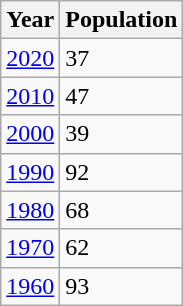<table class="wikitable">
<tr>
<th>Year</th>
<th>Population</th>
</tr>
<tr>
<td><a href='#'>2020</a></td>
<td>37</td>
</tr>
<tr>
<td><a href='#'>2010</a></td>
<td>47</td>
</tr>
<tr>
<td><a href='#'>2000</a></td>
<td>39</td>
</tr>
<tr>
<td><a href='#'>1990</a></td>
<td>92</td>
</tr>
<tr>
<td><a href='#'>1980</a></td>
<td>68</td>
</tr>
<tr>
<td><a href='#'>1970</a></td>
<td>62</td>
</tr>
<tr>
<td><a href='#'>1960</a></td>
<td>93</td>
</tr>
</table>
